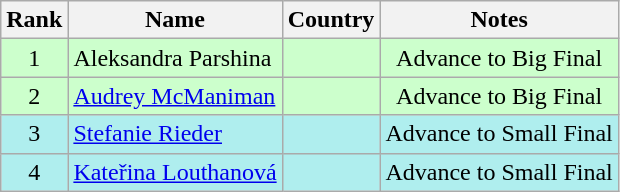<table class="wikitable" style="text-align:center;">
<tr>
<th>Rank</th>
<th>Name</th>
<th>Country</th>
<th>Notes</th>
</tr>
<tr bgcolor=ccffcc>
<td>1</td>
<td align=left>Aleksandra Parshina</td>
<td align=left></td>
<td>Advance to Big Final</td>
</tr>
<tr bgcolor=ccffcc>
<td>2</td>
<td align=left><a href='#'>Audrey McManiman</a></td>
<td align=left></td>
<td>Advance to Big Final</td>
</tr>
<tr bgcolor=afeeee>
<td>3</td>
<td align=left><a href='#'>Stefanie Rieder</a></td>
<td align=left></td>
<td>Advance to Small Final</td>
</tr>
<tr bgcolor=afeeee>
<td>4</td>
<td align=left><a href='#'>Kateřina Louthanová</a></td>
<td align=left></td>
<td>Advance to Small Final</td>
</tr>
</table>
